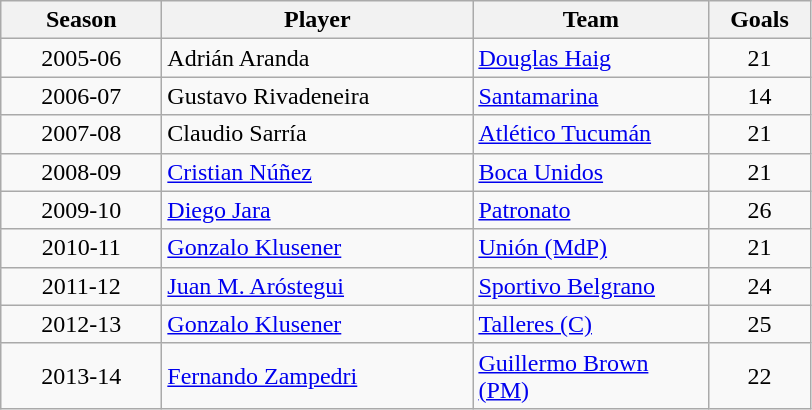<table class="wikitable sortable" style="width=460px">
<tr>
<th width=100px>Season</th>
<th width=200px>Player</th>
<th width=150px>Team</th>
<th width=60px>Goals</th>
</tr>
<tr>
<td align=center>2005-06</td>
<td> Adrián Aranda</td>
<td><a href='#'>Douglas Haig</a></td>
<td align=center>21</td>
</tr>
<tr>
<td align=center>2006-07</td>
<td> Gustavo Rivadeneira</td>
<td><a href='#'>Santamarina</a></td>
<td align=center>14</td>
</tr>
<tr>
<td align=center>2007-08</td>
<td> Claudio Sarría</td>
<td><a href='#'>Atlético Tucumán</a></td>
<td align=center>21</td>
</tr>
<tr>
<td align=center>2008-09</td>
<td> <a href='#'>Cristian Núñez</a></td>
<td><a href='#'>Boca Unidos</a></td>
<td align=center>21</td>
</tr>
<tr>
<td align=center>2009-10</td>
<td> <a href='#'>Diego Jara</a></td>
<td><a href='#'>Patronato</a></td>
<td align=center>26</td>
</tr>
<tr>
<td align=center>2010-11</td>
<td> <a href='#'>Gonzalo Klusener</a></td>
<td><a href='#'>Unión (MdP)</a></td>
<td align=center>21</td>
</tr>
<tr>
<td align=center>2011-12</td>
<td> <a href='#'>Juan M. Aróstegui</a></td>
<td><a href='#'>Sportivo Belgrano</a></td>
<td align=center>24</td>
</tr>
<tr>
<td align=center>2012-13</td>
<td> <a href='#'>Gonzalo Klusener</a></td>
<td><a href='#'>Talleres (C)</a></td>
<td align=center>25</td>
</tr>
<tr>
<td align=center>2013-14</td>
<td> <a href='#'>Fernando Zampedri</a></td>
<td><a href='#'>Guillermo Brown (PM)</a></td>
<td align=center>22</td>
</tr>
</table>
